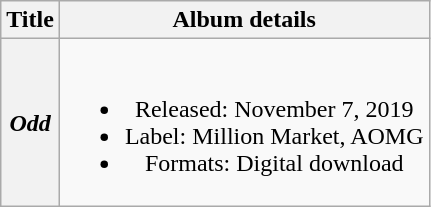<table class="wikitable plainrowheaders" style="text-align:center;">
<tr>
<th scope="col">Title</th>
<th scope="col">Album details</th>
</tr>
<tr>
<th scope="row"><em>Odd</em> </th>
<td><br><ul><li>Released: November 7, 2019</li><li>Label: Million Market, AOMG</li><li>Formats: Digital download</li></ul></td>
</tr>
</table>
